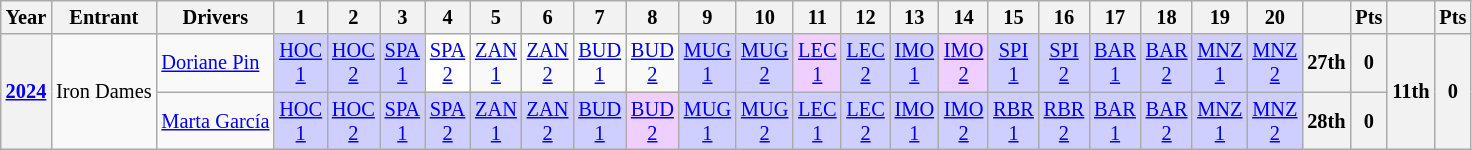<table class="wikitable" style="text-align:center; font-size:85%">
<tr>
<th>Year</th>
<th>Entrant</th>
<th>Drivers</th>
<th>1</th>
<th>2</th>
<th>3</th>
<th>4</th>
<th>5</th>
<th>6</th>
<th>7</th>
<th>8</th>
<th>9</th>
<th>10</th>
<th>11</th>
<th>12</th>
<th>13</th>
<th>14</th>
<th>15</th>
<th>16</th>
<th>17</th>
<th>18</th>
<th>19</th>
<th>20</th>
<th></th>
<th>Pts</th>
<th></th>
<th>Pts</th>
</tr>
<tr>
<th rowspan=2><a href='#'>2024</a></th>
<td rowspan=2 nowrap> Iron Dames</td>
<td align=left> <a href='#'>Doriane Pin</a></td>
<td style="background:#CFCFFF"><a href='#'>HOC<br>1</a><br></td>
<td style="background:#CFCFFF"><a href='#'>HOC<br>2</a><br></td>
<td style="background:#CFCFFF"><a href='#'>SPA<br>1</a><br></td>
<td style="background:#FFFFFF"><a href='#'>SPA<br>2</a><br></td>
<td><a href='#'>ZAN<br>1</a></td>
<td><a href='#'>ZAN<br>2</a></td>
<td><a href='#'>BUD<br>1</a></td>
<td><a href='#'>BUD<br>2</a></td>
<td style="background:#CFCFFF"><a href='#'>MUG<br>1</a><br></td>
<td style="background:#CFCFFF"><a href='#'>MUG<br>2</a><br></td>
<td style="background:#EFCFFF"><a href='#'>LEC<br>1</a><br></td>
<td style="background:#CFCFFF"><a href='#'>LEC<br>2</a><br></td>
<td style="background:#CFCFFF"><a href='#'>IMO<br>1</a><br></td>
<td style="background:#EFCFFF"><a href='#'>IMO<br>2</a><br></td>
<td style="background:#CFCFFF"><a href='#'>SPI<br>1</a><br></td>
<td style="background:#CFCFFF"><a href='#'>SPI<br>2</a><br></td>
<td style="background:#CFCFFF"><a href='#'>BAR<br>1</a><br></td>
<td style="background:#CFCFFF"><a href='#'>BAR<br>2</a><br></td>
<td style="background:#CFCFFF"><a href='#'>MNZ<br>1</a><br></td>
<td style="background:#CFCFFF"><a href='#'>MNZ<br>2</a><br></td>
<th>27th</th>
<th>0</th>
<th rowspan=2>11th</th>
<th rowspan=2>0</th>
</tr>
<tr>
<td align=left nowrap> <a href='#'>Marta García</a></td>
<td style="background:#CFCFFF"><a href='#'>HOC<br>1</a><br></td>
<td style="background:#CFCFFF"><a href='#'>HOC<br>2</a><br></td>
<td style="background:#CFCFFF"><a href='#'>SPA<br>1</a><br></td>
<td style="background:#CFCFFF"><a href='#'>SPA<br>2</a><br></td>
<td style="background:#CFCFFF"><a href='#'>ZAN<br>1</a><br></td>
<td style="background:#CFCFFF"><a href='#'>ZAN<br>2</a><br></td>
<td style="background:#CFCFFF"><a href='#'>BUD<br>1</a><br></td>
<td style="background:#EFCFFF"><a href='#'>BUD<br>2</a><br></td>
<td style="background:#CFCFFF"><a href='#'>MUG<br>1</a><br></td>
<td style="background:#CFCFFF"><a href='#'>MUG<br>2</a><br></td>
<td style="background:#CFCFFF"><a href='#'>LEC<br>1</a><br></td>
<td style="background:#CFCFFF"><a href='#'>LEC<br>2</a><br></td>
<td style="background:#CFCFFF"><a href='#'>IMO<br>1</a><br></td>
<td style="background:#CFCFFF"><a href='#'>IMO<br>2</a><br></td>
<td style="background:#CFCFFF"><a href='#'>RBR<br>1</a><br></td>
<td style="background:#CFCFFF"><a href='#'>RBR<br>2</a><br></td>
<td style="background:#CFCFFF"><a href='#'>BAR<br>1</a><br></td>
<td style="background:#CFCFFF"><a href='#'>BAR<br>2</a><br></td>
<td style="background:#CFCFFF"><a href='#'>MNZ<br>1</a><br></td>
<td style="background:#CFCFFF"><a href='#'>MNZ<br>2</a><br></td>
<th>28th</th>
<th>0</th>
</tr>
</table>
